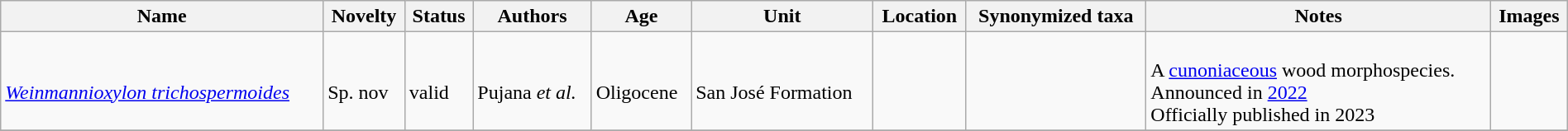<table class="wikitable sortable" align="center" width="100%">
<tr>
<th>Name</th>
<th>Novelty</th>
<th>Status</th>
<th>Authors</th>
<th>Age</th>
<th>Unit</th>
<th>Location</th>
<th>Synonymized taxa</th>
<th>Notes</th>
<th>Images</th>
</tr>
<tr>
<td><br><em><a href='#'>Weinmannioxylon trichospermoides</a></em></td>
<td><br>Sp. nov</td>
<td><br>valid</td>
<td><br>Pujana <em>et al.</em></td>
<td><br>Oligocene</td>
<td><br>San José Formation</td>
<td><br></td>
<td></td>
<td><br>A <a href='#'>cunoniaceous</a> wood morphospecies.<br> Announced in <a href='#'>2022</a><br>Officially published in 2023</td>
<td></td>
</tr>
<tr>
</tr>
</table>
